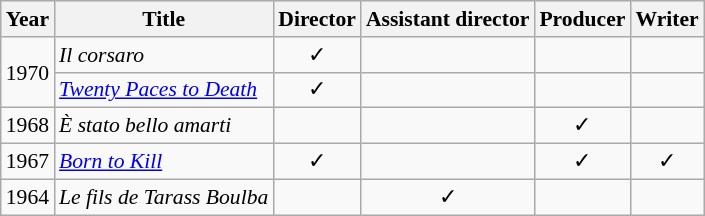<table class="wikitable sortable" style="font-size: 90%; background: #F9F9F9;">
<tr>
<th>Year</th>
<th>Title</th>
<th>Director</th>
<th>Assistant director</th>
<th>Producer</th>
<th>Writer</th>
</tr>
<tr>
<td rowspan=2>1970</td>
<td><em>Il corsaro</em></td>
<td align="center">✓</td>
<td></td>
<td></td>
<td></td>
</tr>
<tr>
<td><em><a href='#'>Twenty Paces to Death</a></em></td>
<td align="center">✓</td>
<td></td>
<td></td>
<td></td>
</tr>
<tr>
<td>1968</td>
<td><em>È stato bello amarti</em></td>
<td></td>
<td></td>
<td align="center">✓</td>
<td></td>
</tr>
<tr>
<td>1967</td>
<td><em><a href='#'>Born to Kill</a></em></td>
<td align="center">✓</td>
<td></td>
<td align="center">✓</td>
<td align="center">✓</td>
</tr>
<tr>
<td>1964</td>
<td><em>Le fils de Tarass Boulba</em></td>
<td></td>
<td align="center">✓</td>
<td></td>
<td></td>
</tr>
</table>
